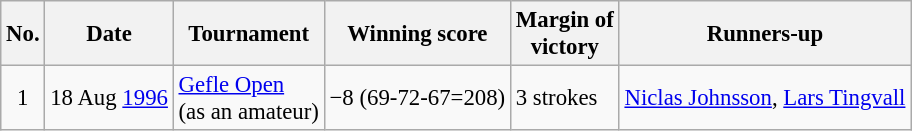<table class="wikitable" style="font-size:95%;">
<tr>
<th>No.</th>
<th>Date</th>
<th>Tournament</th>
<th>Winning score</th>
<th>Margin of<br>victory</th>
<th>Runners-up</th>
</tr>
<tr>
<td align=center>1</td>
<td align=right>18 Aug <a href='#'>1996</a></td>
<td><a href='#'>Gefle Open</a><br>(as an amateur)</td>
<td>−8 (69-72-67=208)</td>
<td>3 strokes</td>
<td> <a href='#'>Niclas Johnsson</a>,  <a href='#'>Lars Tingvall</a></td>
</tr>
</table>
